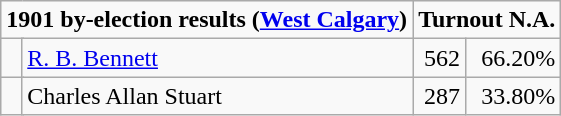<table class="wikitable" border="1">
<tr>
<td colspan="3" align=center><strong>1901 by-election results (<a href='#'>West Calgary</a>)</strong></td>
<td colspan="2"><span><strong>Turnout N.A.</strong></span></td>
</tr>
<tr>
<td colspan="2"></td>
<td><a href='#'>R. B. Bennett</a></td>
<td align="right">562</td>
<td align="right">66.20%</td>
</tr>
<tr>
<td colspan="2"></td>
<td>Charles Allan Stuart</td>
<td align="right">287</td>
<td align="right">33.80%</td>
</tr>
</table>
